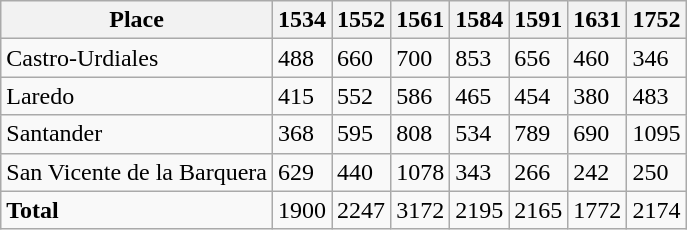<table class="wikitable sortable">
<tr>
<th>Place</th>
<th>1534</th>
<th>1552</th>
<th>1561</th>
<th>1584</th>
<th>1591</th>
<th>1631</th>
<th>1752</th>
</tr>
<tr>
<td>Castro-Urdiales</td>
<td>488</td>
<td>660</td>
<td>700</td>
<td>853</td>
<td>656</td>
<td>460</td>
<td>346</td>
</tr>
<tr>
<td>Laredo</td>
<td>415</td>
<td>552</td>
<td>586</td>
<td>465</td>
<td>454</td>
<td>380</td>
<td>483</td>
</tr>
<tr>
<td>Santander</td>
<td>368</td>
<td>595</td>
<td>808</td>
<td>534</td>
<td>789</td>
<td>690</td>
<td>1095</td>
</tr>
<tr>
<td>San Vicente de la Barquera</td>
<td>629</td>
<td>440</td>
<td>1078</td>
<td>343</td>
<td>266</td>
<td>242</td>
<td>250</td>
</tr>
<tr>
<td><strong>Total</strong></td>
<td>1900</td>
<td>2247</td>
<td>3172</td>
<td>2195</td>
<td>2165</td>
<td>1772</td>
<td>2174</td>
</tr>
</table>
